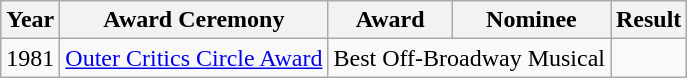<table class="wikitable">
<tr>
<th>Year</th>
<th>Award Ceremony</th>
<th>Award</th>
<th>Nominee</th>
<th>Result</th>
</tr>
<tr>
<td>1981</td>
<td><a href='#'>Outer Critics Circle Award</a></td>
<td colspan="2">Best Off-Broadway Musical</td>
<td></td>
</tr>
</table>
